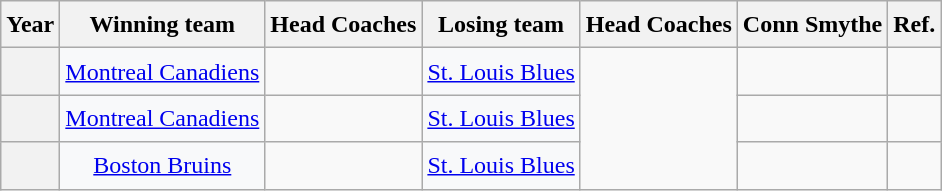<table class="wikitable sortable sticky-header plainrowheaders" style="font-size:1.00em; line-height:1.5em; text-align:center;">
<tr>
<th scope="col">Year</th>
<th scope="col">Winning team</th>
<th scope="col">Head Coaches</th>
<th scope="col">Losing team</th>
<th scope="col">Head Coaches</th>
<th scope="col">Conn Smythe</th>
<th scope="col">Ref.</th>
</tr>
<tr>
<th scope="row" style="text-align:center"></th>
<td style="background:#f8f9fa;"><a href='#'>Montreal Canadiens</a></td>
<td></td>
<td style="background:#f8f9fa;"><a href='#'>St. Louis Blues</a></td>
<td rowspan="3"></td>
<td></td>
<td></td>
</tr>
<tr>
<th scope="row" style="text-align:center"></th>
<td style="background:#f8f9fa;"><a href='#'>Montreal Canadiens</a></td>
<td></td>
<td style="background:#f8f9fa;"><a href='#'>St. Louis Blues</a></td>
<td></td>
<td></td>
</tr>
<tr>
<th scope="row" style="text-align:center"></th>
<td style="background:#f8f9fa;"><a href='#'>Boston Bruins</a></td>
<td></td>
<td style="background:#f8f9fa;"><a href='#'>St. Louis Blues</a></td>
<td></td>
<td></td>
</tr>
</table>
